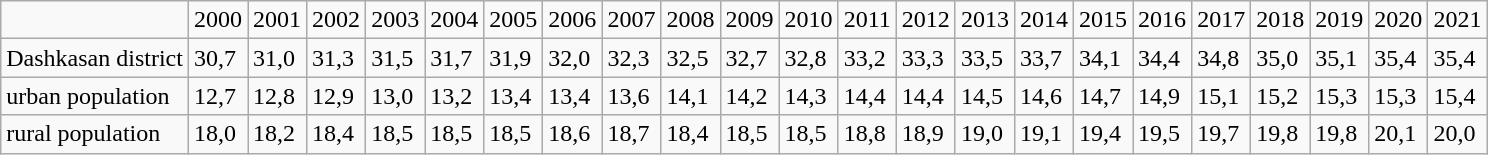<table class="wikitable">
<tr>
<td></td>
<td>2000</td>
<td>2001</td>
<td>2002</td>
<td>2003</td>
<td>2004</td>
<td>2005</td>
<td>2006</td>
<td>2007</td>
<td>2008</td>
<td>2009</td>
<td>2010</td>
<td>2011</td>
<td>2012</td>
<td>2013</td>
<td>2014</td>
<td>2015</td>
<td>2016</td>
<td>2017</td>
<td>2018</td>
<td>2019</td>
<td>2020</td>
<td>2021</td>
</tr>
<tr>
<td>Dashkasan district</td>
<td>30,7</td>
<td>31,0</td>
<td>31,3</td>
<td>31,5</td>
<td>31,7</td>
<td>31,9</td>
<td>32,0</td>
<td>32,3</td>
<td>32,5</td>
<td>32,7</td>
<td>32,8</td>
<td>33,2</td>
<td>33,3</td>
<td>33,5</td>
<td>33,7</td>
<td>34,1</td>
<td>34,4</td>
<td>34,8</td>
<td>35,0</td>
<td>35,1</td>
<td>35,4</td>
<td>35,4</td>
</tr>
<tr>
<td>urban  population</td>
<td>12,7</td>
<td>12,8</td>
<td>12,9</td>
<td>13,0</td>
<td>13,2</td>
<td>13,4</td>
<td>13,4</td>
<td>13,6</td>
<td>14,1</td>
<td>14,2</td>
<td>14,3</td>
<td>14,4</td>
<td>14,4</td>
<td>14,5</td>
<td>14,6</td>
<td>14,7</td>
<td>14,9</td>
<td>15,1</td>
<td>15,2</td>
<td>15,3</td>
<td>15,3</td>
<td>15,4</td>
</tr>
<tr>
<td>rural  population</td>
<td>18,0</td>
<td>18,2</td>
<td>18,4</td>
<td>18,5</td>
<td>18,5</td>
<td>18,5</td>
<td>18,6</td>
<td>18,7</td>
<td>18,4</td>
<td>18,5</td>
<td>18,5</td>
<td>18,8</td>
<td>18,9</td>
<td>19,0</td>
<td>19,1</td>
<td>19,4</td>
<td>19,5</td>
<td>19,7</td>
<td>19,8</td>
<td>19,8</td>
<td>20,1</td>
<td>20,0</td>
</tr>
</table>
